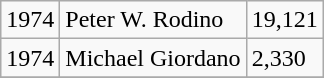<table class="wikitable">
<tr>
<td>1974</td>
<td>Peter W. Rodino</td>
<td>19,121</td>
</tr>
<tr>
<td>1974</td>
<td>Michael Giordano</td>
<td>2,330</td>
</tr>
<tr>
</tr>
</table>
